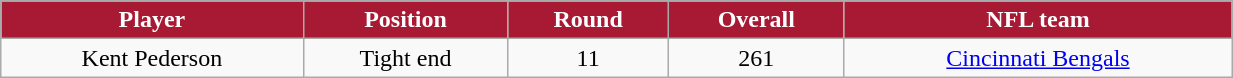<table class="wikitable" width="65%">
<tr align="center" style="background:#A81933;color:#FFFFFF;">
<td><strong>Player</strong></td>
<td><strong>Position</strong></td>
<td><strong>Round</strong></td>
<td><strong>Overall</strong></td>
<td><strong>NFL team</strong></td>
</tr>
<tr align="center" bgcolor="">
<td>Kent Pederson</td>
<td>Tight end</td>
<td>11</td>
<td>261</td>
<td><a href='#'>Cincinnati Bengals</a></td>
</tr>
</table>
